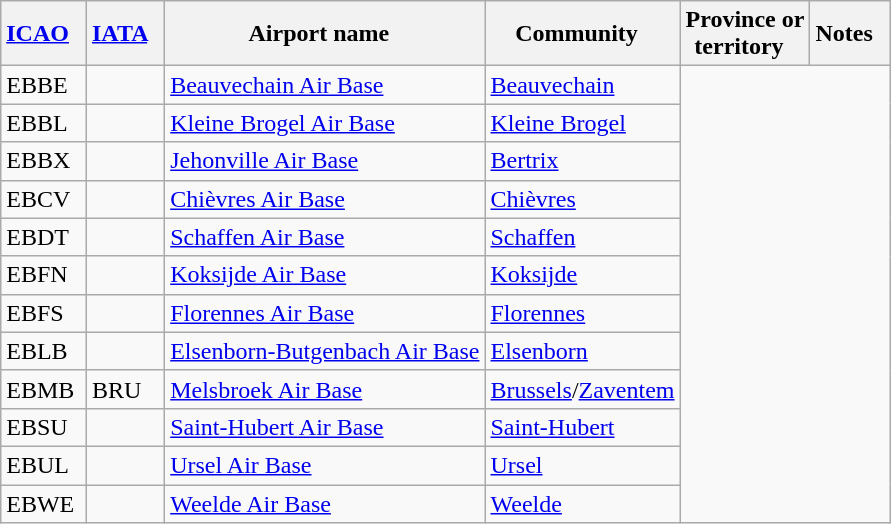<table class="wikitable" style="width:auto;">
<tr>
<th width="*"><a href='#'>ICAO</a>  </th>
<th width="*"><a href='#'>IATA</a>  </th>
<th width="*">Airport name  </th>
<th width="*">Community  </th>
<th width="*">Province or<br>territory  </th>
<th width="*">Notes  </th>
</tr>
<tr>
<td>EBBE</td>
<td></td>
<td><a href='#'>Beauvechain Air Base</a></td>
<td><a href='#'>Beauvechain</a></td>
</tr>
<tr>
<td>EBBL</td>
<td></td>
<td><a href='#'>Kleine Brogel Air Base</a></td>
<td><a href='#'>Kleine Brogel</a></td>
</tr>
<tr>
<td>EBBX</td>
<td></td>
<td><a href='#'>Jehonville Air Base</a></td>
<td><a href='#'>Bertrix</a></td>
</tr>
<tr>
<td>EBCV</td>
<td></td>
<td><a href='#'>Chièvres Air Base</a></td>
<td><a href='#'>Chièvres</a></td>
</tr>
<tr>
<td>EBDT</td>
<td></td>
<td><a href='#'>Schaffen Air Base</a></td>
<td><a href='#'>Schaffen</a></td>
</tr>
<tr>
<td>EBFN</td>
<td></td>
<td><a href='#'>Koksijde Air Base</a></td>
<td><a href='#'>Koksijde</a></td>
</tr>
<tr>
<td>EBFS</td>
<td></td>
<td><a href='#'>Florennes Air Base</a></td>
<td><a href='#'>Florennes</a></td>
</tr>
<tr>
<td>EBLB</td>
<td></td>
<td><a href='#'>Elsenborn-Butgenbach Air Base</a></td>
<td><a href='#'>Elsenborn</a></td>
</tr>
<tr>
<td>EBMB</td>
<td>BRU</td>
<td><a href='#'>Melsbroek Air Base</a></td>
<td><a href='#'>Brussels</a>/<a href='#'>Zaventem</a></td>
</tr>
<tr>
<td>EBSU</td>
<td></td>
<td><a href='#'>Saint-Hubert Air Base</a></td>
<td><a href='#'>Saint-Hubert</a></td>
</tr>
<tr>
<td>EBUL</td>
<td></td>
<td><a href='#'>Ursel Air Base</a></td>
<td><a href='#'>Ursel</a></td>
</tr>
<tr>
<td>EBWE</td>
<td></td>
<td><a href='#'>Weelde Air Base</a></td>
<td><a href='#'>Weelde</a></td>
</tr>
</table>
